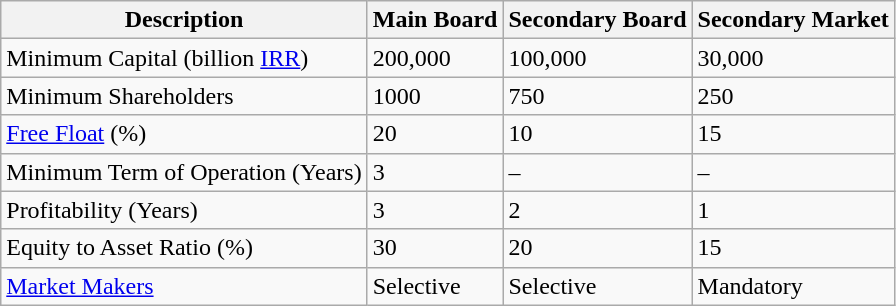<table class="wikitable">
<tr>
<th>Description</th>
<th>Main Board</th>
<th>Secondary Board</th>
<th>Secondary Market</th>
</tr>
<tr>
<td>Minimum Capital (billion <a href='#'>IRR</a>)</td>
<td>200,000</td>
<td>100,000</td>
<td>30,000</td>
</tr>
<tr>
<td>Minimum Shareholders</td>
<td>1000</td>
<td>750</td>
<td>250</td>
</tr>
<tr>
<td><a href='#'>Free Float</a> (%)</td>
<td>20</td>
<td>10</td>
<td>15</td>
</tr>
<tr>
<td>Minimum Term of Operation (Years)</td>
<td>3</td>
<td>–</td>
<td>–</td>
</tr>
<tr>
<td>Profitability (Years)</td>
<td>3</td>
<td>2</td>
<td>1</td>
</tr>
<tr>
<td>Equity to Asset Ratio (%)</td>
<td>30</td>
<td>20</td>
<td>15</td>
</tr>
<tr>
<td><a href='#'>Market Makers</a></td>
<td>Selective</td>
<td>Selective</td>
<td>Mandatory</td>
</tr>
</table>
